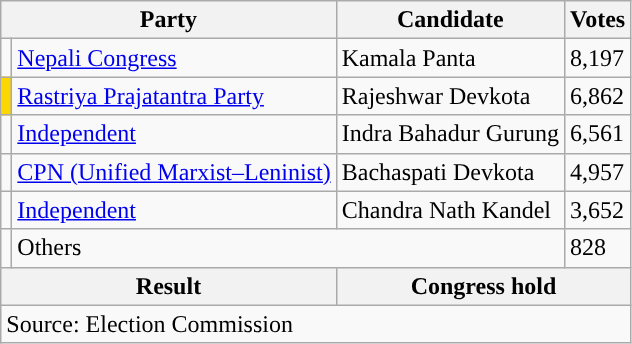<table class="wikitable">
<tr>
<th colspan="2">Party</th>
<th>Candidate</th>
<th>Votes</th>
</tr>
<tr>
<td style="background-color:"></td>
<td><a href='#'>Nepali Congress</a></td>
<td>Kamala Panta</td>
<td>8,197</td>
</tr>
<tr>
<td style="background-color:gold"></td>
<td><a href='#'>Rastriya Prajatantra Party</a></td>
<td>Rajeshwar Devkota</td>
<td>6,862</td>
</tr>
<tr>
<td style="background-color:"></td>
<td><a href='#'>Independent</a></td>
<td>Indra Bahadur Gurung</td>
<td>6,561</td>
</tr>
<tr>
<td style="background-color:"></td>
<td><a href='#'>CPN (Unified Marxist–Leninist)</a></td>
<td>Bachaspati Devkota</td>
<td>4,957</td>
</tr>
<tr>
<td style="background-color:"></td>
<td><a href='#'>Independent</a></td>
<td>Chandra Nath Kandel</td>
<td>3,652</td>
</tr>
<tr>
<td></td>
<td colspan="2">Others</td>
<td>828</td>
</tr>
<tr>
<th colspan="2">Result</th>
<th colspan="2">Congress hold</th>
</tr>
<tr>
<td colspan="4">Source: Election Commission</td>
</tr>
</table>
